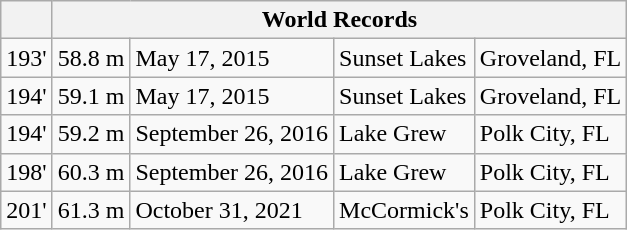<table class="wikitable">
<tr>
<th></th>
<th colspan="4">World Records</th>
</tr>
<tr>
<td>193'</td>
<td>58.8 m</td>
<td>May 17, 2015</td>
<td>Sunset Lakes</td>
<td>Groveland, FL</td>
</tr>
<tr>
<td>194'</td>
<td>59.1 m</td>
<td>May 17, 2015</td>
<td>Sunset Lakes</td>
<td>Groveland, FL</td>
</tr>
<tr>
<td>194'</td>
<td>59.2 m</td>
<td>September 26, 2016</td>
<td>Lake Grew</td>
<td>Polk City, FL</td>
</tr>
<tr>
<td>198'</td>
<td>60.3 m</td>
<td>September 26, 2016</td>
<td>Lake Grew</td>
<td>Polk City, FL</td>
</tr>
<tr>
<td>201'</td>
<td>61.3 m</td>
<td>October 31, 2021</td>
<td>McCormick's</td>
<td>Polk City, FL</td>
</tr>
</table>
